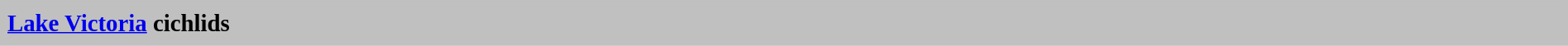<table cellspacing="4" width="100%" style="border:1px solid #C0C0C0; background:silver">
<tr>
<td height="25px" style="font-size:120%; text-align:left; background:silver"><strong><a href='#'>Lake Victoria</a> cichlids</strong></td>
</tr>
</table>
